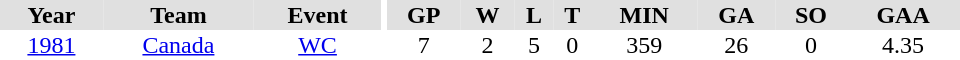<table border="0" cellpadding="1" cellspacing="0" ID="Table3" style="text-align:center; width:40em">
<tr ALIGN="center" bgcolor="#e0e0e0">
<th>Year</th>
<th>Team</th>
<th>Event</th>
<th rowspan="99" bgcolor="#ffffff"></th>
<th>GP</th>
<th>W</th>
<th>L</th>
<th>T</th>
<th>MIN</th>
<th>GA</th>
<th>SO</th>
<th>GAA</th>
</tr>
<tr>
<td><a href='#'>1981</a></td>
<td><a href='#'>Canada</a></td>
<td><a href='#'>WC</a></td>
<td>7</td>
<td>2</td>
<td>5</td>
<td>0</td>
<td>359</td>
<td>26</td>
<td>0</td>
<td>4.35</td>
</tr>
</table>
